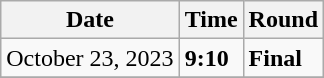<table class="wikitable">
<tr>
<th>Date</th>
<th>Time</th>
<th>Round</th>
</tr>
<tr>
<td>October 23, 2023</td>
<td><strong>9:10</strong></td>
<td><strong>Final</strong></td>
</tr>
<tr>
</tr>
</table>
